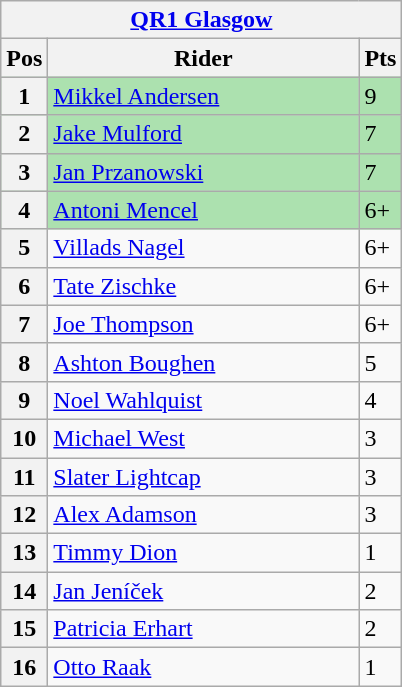<table class="wikitable">
<tr>
<th colspan="3"><a href='#'>QR1 Glasgow</a></th>
</tr>
<tr>
<th width=20>Pos</th>
<th width=200>Rider</th>
<th width=20>Pts</th>
</tr>
<tr style="background:#ACE1AF;">
<th>1</th>
<td> <a href='#'>Mikkel Andersen</a></td>
<td>9</td>
</tr>
<tr style="background:#ACE1AF;">
<th>2</th>
<td> <a href='#'>Jake Mulford</a></td>
<td>7</td>
</tr>
<tr style="background:#ACE1AF;">
<th>3</th>
<td> <a href='#'>Jan Przanowski</a></td>
<td>7</td>
</tr>
<tr style="background:#ACE1AF;">
<th>4</th>
<td> <a href='#'>Antoni Mencel</a></td>
<td>6+</td>
</tr>
<tr>
<th>5</th>
<td> <a href='#'>Villads Nagel</a></td>
<td>6+</td>
</tr>
<tr>
<th>6</th>
<td> <a href='#'>Tate Zischke</a></td>
<td>6+</td>
</tr>
<tr>
<th>7</th>
<td> <a href='#'>Joe Thompson</a></td>
<td>6+</td>
</tr>
<tr>
<th>8</th>
<td> <a href='#'>Ashton Boughen</a></td>
<td>5</td>
</tr>
<tr>
<th>9</th>
<td> <a href='#'>Noel Wahlquist</a></td>
<td>4</td>
</tr>
<tr>
<th>10</th>
<td> <a href='#'>Michael West</a></td>
<td>3</td>
</tr>
<tr>
<th>11</th>
<td> <a href='#'>Slater Lightcap</a></td>
<td>3</td>
</tr>
<tr>
<th>12</th>
<td> <a href='#'>Alex Adamson</a></td>
<td>3</td>
</tr>
<tr>
<th>13</th>
<td> <a href='#'>Timmy Dion</a></td>
<td>1</td>
</tr>
<tr>
<th>14</th>
<td> <a href='#'>Jan Jeníček</a></td>
<td>2</td>
</tr>
<tr>
<th>15</th>
<td> <a href='#'>Patricia Erhart</a></td>
<td>2</td>
</tr>
<tr>
<th>16</th>
<td> <a href='#'>Otto Raak</a></td>
<td>1</td>
</tr>
</table>
